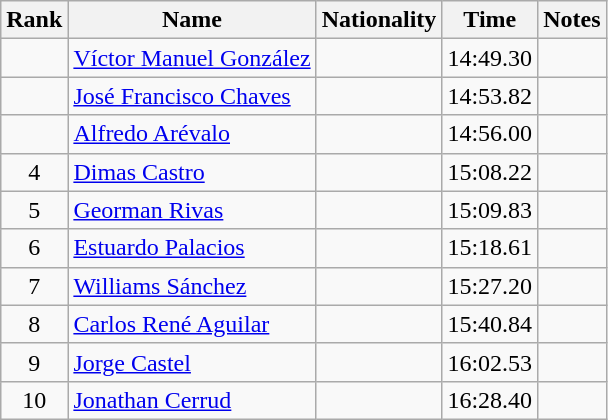<table class="wikitable sortable" style="text-align:center">
<tr>
<th>Rank</th>
<th>Name</th>
<th>Nationality</th>
<th>Time</th>
<th>Notes</th>
</tr>
<tr>
<td></td>
<td align=left><a href='#'>Víctor Manuel González</a></td>
<td align=left></td>
<td>14:49.30</td>
<td></td>
</tr>
<tr>
<td></td>
<td align=left><a href='#'>José Francisco Chaves</a></td>
<td align=left></td>
<td>14:53.82</td>
<td></td>
</tr>
<tr>
<td></td>
<td align=left><a href='#'>Alfredo Arévalo</a></td>
<td align=left></td>
<td>14:56.00</td>
<td></td>
</tr>
<tr>
<td>4</td>
<td align=left><a href='#'>Dimas Castro</a></td>
<td align=left></td>
<td>15:08.22</td>
<td></td>
</tr>
<tr>
<td>5</td>
<td align=left><a href='#'>Georman Rivas</a></td>
<td align=left></td>
<td>15:09.83</td>
<td></td>
</tr>
<tr>
<td>6</td>
<td align=left><a href='#'>Estuardo Palacios</a></td>
<td align=left></td>
<td>15:18.61</td>
<td></td>
</tr>
<tr>
<td>7</td>
<td align=left><a href='#'>Williams Sánchez</a></td>
<td align=left></td>
<td>15:27.20</td>
<td></td>
</tr>
<tr>
<td>8</td>
<td align=left><a href='#'>Carlos René Aguilar</a></td>
<td align=left></td>
<td>15:40.84</td>
<td></td>
</tr>
<tr>
<td>9</td>
<td align=left><a href='#'>Jorge Castel</a></td>
<td align=left></td>
<td>16:02.53</td>
<td></td>
</tr>
<tr>
<td>10</td>
<td align=left><a href='#'>Jonathan Cerrud</a></td>
<td align=left></td>
<td>16:28.40</td>
<td></td>
</tr>
</table>
